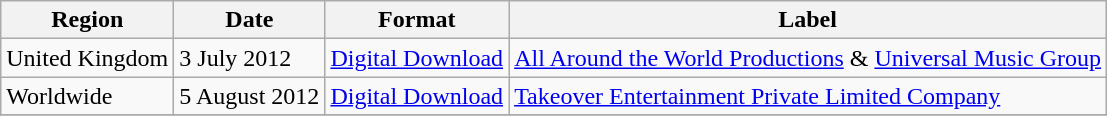<table class="wikitable" border="1">
<tr>
<th>Region</th>
<th>Date</th>
<th>Format</th>
<th>Label</th>
</tr>
<tr>
<td colspan=1>United Kingdom</td>
<td rowspan=1>3 July 2012</td>
<td rowspan=1><a href='#'>Digital Download</a></td>
<td rowspan=1><a href='#'>All Around the World Productions</a> & <a href='#'>Universal Music Group</a></td>
</tr>
<tr>
<td colspan=1>Worldwide</td>
<td rowspan=1>5 August 2012</td>
<td rowspan=1><a href='#'>Digital Download</a></td>
<td rowspan=1><a href='#'>Takeover Entertainment Private Limited Company</a></td>
</tr>
<tr>
</tr>
</table>
